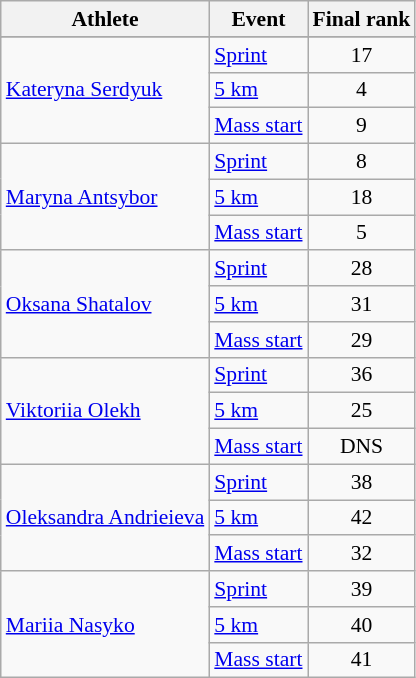<table class="wikitable" style="font-size:90%">
<tr>
<th>Athlete</th>
<th>Event</th>
<th>Final rank</th>
</tr>
<tr style="font-size:95%">
</tr>
<tr align=center>
<td align=left rowspan=3><a href='#'>Kateryna Serdyuk</a></td>
<td align=left><a href='#'>Sprint</a></td>
<td>17</td>
</tr>
<tr align=center>
<td align=left><a href='#'>5 km</a></td>
<td>4</td>
</tr>
<tr align=center>
<td align=left><a href='#'>Mass start</a></td>
<td>9</td>
</tr>
<tr align=center>
<td align=left rowspan=3><a href='#'>Maryna Antsybor</a></td>
<td align=left><a href='#'>Sprint</a></td>
<td>8</td>
</tr>
<tr align=center>
<td align=left><a href='#'>5 km</a></td>
<td>18</td>
</tr>
<tr align=center>
<td align=left><a href='#'>Mass start</a></td>
<td>5</td>
</tr>
<tr align=center>
<td align=left rowspan=3><a href='#'>Oksana Shatalov</a></td>
<td align=left><a href='#'>Sprint</a></td>
<td>28</td>
</tr>
<tr align=center>
<td align=left><a href='#'>5 km</a></td>
<td>31</td>
</tr>
<tr align=center>
<td align=left><a href='#'>Mass start</a></td>
<td>29</td>
</tr>
<tr align=center>
<td align=left rowspan=3><a href='#'>Viktoriia Olekh</a></td>
<td align=left><a href='#'>Sprint</a></td>
<td>36</td>
</tr>
<tr align=center>
<td align=left><a href='#'>5 km</a></td>
<td>25</td>
</tr>
<tr align=center>
<td align=left><a href='#'>Mass start</a></td>
<td>DNS</td>
</tr>
<tr align=center>
<td align=left rowspan=3><a href='#'>Oleksandra Andrieieva</a></td>
<td align=left><a href='#'>Sprint</a></td>
<td>38</td>
</tr>
<tr align=center>
<td align=left><a href='#'>5 km</a></td>
<td>42</td>
</tr>
<tr align=center>
<td align=left><a href='#'>Mass start</a></td>
<td>32</td>
</tr>
<tr align=center>
<td align=left rowspan=3><a href='#'>Mariia Nasyko</a></td>
<td align=left><a href='#'>Sprint</a></td>
<td>39</td>
</tr>
<tr align=center>
<td align=left><a href='#'>5 km</a></td>
<td>40</td>
</tr>
<tr align=center>
<td align=left><a href='#'>Mass start</a></td>
<td>41</td>
</tr>
</table>
